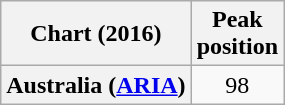<table class="wikitable plainrowheaders" style="text-align:center;">
<tr>
<th>Chart (2016)</th>
<th>Peak <br> position</th>
</tr>
<tr>
<th scope="row">Australia (<a href='#'>ARIA</a>)</th>
<td>98</td>
</tr>
</table>
